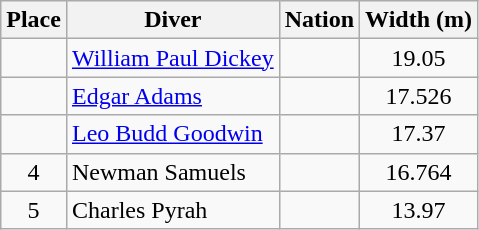<table class="wikitable sortable" style="text-align:center">
<tr>
<th>Place</th>
<th>Diver</th>
<th>Nation</th>
<th>Width (m)</th>
</tr>
<tr>
<td></td>
<td align=left><a href='#'>William Paul Dickey</a></td>
<td align=left></td>
<td>19.05</td>
</tr>
<tr>
<td></td>
<td align=left><a href='#'>Edgar Adams</a></td>
<td align=left></td>
<td>17.526</td>
</tr>
<tr>
<td></td>
<td align=left><a href='#'>Leo Budd Goodwin</a></td>
<td align=left></td>
<td>17.37</td>
</tr>
<tr>
<td>4</td>
<td align=left>Newman Samuels</td>
<td align=left></td>
<td>16.764</td>
</tr>
<tr>
<td>5</td>
<td align=left>Charles Pyrah</td>
<td align=left></td>
<td>13.97</td>
</tr>
</table>
